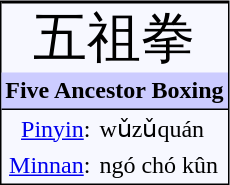<table cellpadding=3px cellspacing=0px bgcolor=#f7f8ff style="float:right; border:1px solid; margin:5px">
<tr>
<td colspan=2 align=center style="border-top:1px solid;font-size:36px;line-height:40px">五祖拳</td>
</tr>
<tr>
<th style="background:#ccf; border-bottom:1px solid" colspan=2><strong>Five Ancestor</strong> Boxing</th>
</tr>
<tr>
<td align=right><a href='#'>Pinyin</a>:</td>
<td>wǔzǔquán</td>
</tr>
<tr>
<td align=right><a href='#'>Minnan</a>:</td>
<td>ngó chó kûn</td>
</tr>
<tr>
</tr>
</table>
